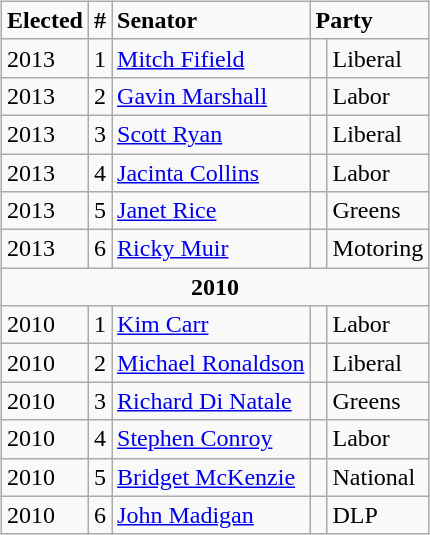<table style="width:100%;">
<tr>
<td><br>









































<br><br><br>
</td>
<td align=right><br><table class="wikitable">
<tr>
<td><strong>Elected</strong></td>
<td><strong>#</strong></td>
<td><strong>Senator</strong></td>
<td colspan="2"><strong>Party</strong></td>
</tr>
<tr>
<td>2013</td>
<td>1</td>
<td><a href='#'>Mitch Fifield</a></td>
<td> </td>
<td>Liberal</td>
</tr>
<tr>
<td>2013</td>
<td>2</td>
<td><a href='#'>Gavin Marshall</a></td>
<td> </td>
<td>Labor</td>
</tr>
<tr>
<td>2013</td>
<td>3</td>
<td><a href='#'>Scott Ryan</a></td>
<td> </td>
<td>Liberal</td>
</tr>
<tr>
<td>2013</td>
<td>4</td>
<td><a href='#'>Jacinta Collins</a></td>
<td> </td>
<td>Labor</td>
</tr>
<tr>
<td>2013</td>
<td>5</td>
<td><a href='#'>Janet Rice</a></td>
<td> </td>
<td>Greens</td>
</tr>
<tr>
<td>2013</td>
<td>6</td>
<td><a href='#'>Ricky Muir</a></td>
<td> </td>
<td>Motoring</td>
</tr>
<tr>
<td style="text-align:center;" colspan="5"><strong>2010</strong></td>
</tr>
<tr>
<td>2010</td>
<td>1</td>
<td><a href='#'>Kim Carr</a></td>
<td> </td>
<td>Labor</td>
</tr>
<tr>
<td>2010</td>
<td>2</td>
<td><a href='#'>Michael Ronaldson</a></td>
<td> </td>
<td>Liberal</td>
</tr>
<tr>
<td>2010</td>
<td>3</td>
<td><a href='#'>Richard Di Natale</a></td>
<td> </td>
<td>Greens</td>
</tr>
<tr>
<td>2010</td>
<td>4</td>
<td><a href='#'>Stephen Conroy</a></td>
<td> </td>
<td>Labor</td>
</tr>
<tr>
<td>2010</td>
<td>5</td>
<td><a href='#'>Bridget McKenzie</a></td>
<td> </td>
<td>National</td>
</tr>
<tr>
<td>2010</td>
<td>6</td>
<td><a href='#'>John Madigan</a></td>
<td> </td>
<td>DLP</td>
</tr>
</table>
</td>
</tr>
</table>
